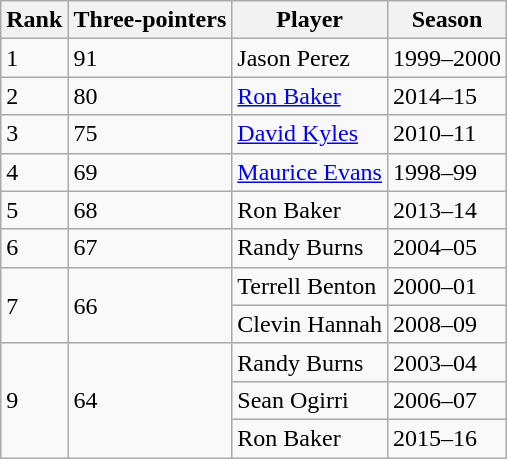<table class="wikitable">
<tr>
<th>Rank</th>
<th>Three-pointers</th>
<th>Player</th>
<th>Season</th>
</tr>
<tr>
<td>1</td>
<td>91</td>
<td>Jason Perez</td>
<td>1999–2000</td>
</tr>
<tr>
<td>2</td>
<td>80</td>
<td><a href='#'>Ron Baker</a></td>
<td>2014–15</td>
</tr>
<tr>
<td>3</td>
<td>75</td>
<td><a href='#'>David Kyles</a></td>
<td>2010–11</td>
</tr>
<tr>
<td>4</td>
<td>69</td>
<td><a href='#'>Maurice Evans</a></td>
<td>1998–99</td>
</tr>
<tr>
<td>5</td>
<td>68</td>
<td>Ron Baker</td>
<td>2013–14</td>
</tr>
<tr>
<td>6</td>
<td>67</td>
<td>Randy Burns</td>
<td>2004–05</td>
</tr>
<tr>
<td rowspan=2>7</td>
<td rowspan=2>66</td>
<td>Terrell Benton</td>
<td>2000–01</td>
</tr>
<tr>
<td>Clevin Hannah</td>
<td>2008–09</td>
</tr>
<tr>
<td rowspan=3>9</td>
<td rowspan=3>64</td>
<td>Randy Burns</td>
<td>2003–04</td>
</tr>
<tr>
<td>Sean Ogirri</td>
<td>2006–07</td>
</tr>
<tr>
<td>Ron Baker</td>
<td>2015–16</td>
</tr>
</table>
